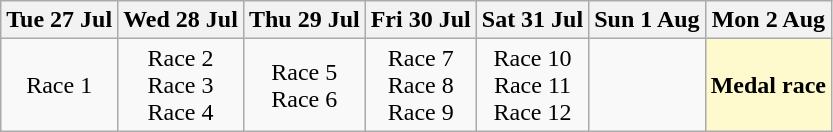<table class="wikitable" style="text-align: center;">
<tr>
<th>Tue 27 Jul</th>
<th>Wed 28 Jul</th>
<th>Thu 29 Jul</th>
<th>Fri 30 Jul</th>
<th>Sat 31 Jul</th>
<th>Sun 1 Aug</th>
<th>Mon 2 Aug</th>
</tr>
<tr>
<td>Race 1</td>
<td>Race 2<br>Race 3<br>Race 4</td>
<td>Race 5<br>Race 6</td>
<td>Race 7<br>Race 8<br>Race 9</td>
<td>Race 10<br>Race 11<br>Race 12</td>
<td></td>
<td style=background:lemonchiffon><strong>Medal race</strong></td>
</tr>
</table>
